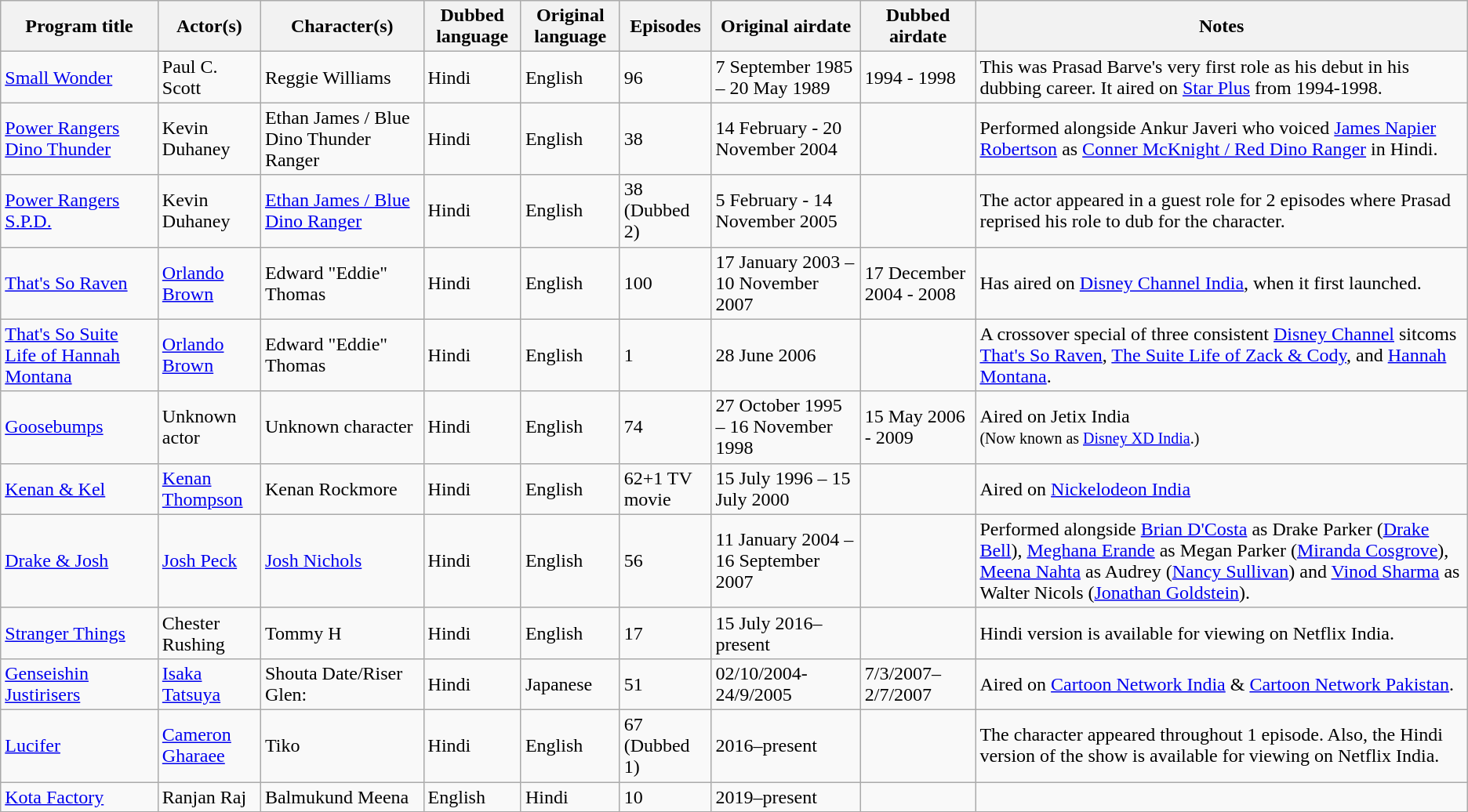<table class="wikitable">
<tr>
<th>Program title</th>
<th>Actor(s)</th>
<th>Character(s)</th>
<th>Dubbed language</th>
<th>Original language</th>
<th>Episodes</th>
<th>Original airdate</th>
<th>Dubbed airdate</th>
<th>Notes</th>
</tr>
<tr>
<td><a href='#'>Small Wonder</a></td>
<td>Paul C. Scott</td>
<td>Reggie Williams</td>
<td>Hindi</td>
<td>English</td>
<td>96</td>
<td>7 September 1985 – 20 May 1989</td>
<td>1994 - 1998</td>
<td>This was Prasad Barve's very first role as his debut in his dubbing career. It aired on <a href='#'>Star Plus</a> from 1994-1998.</td>
</tr>
<tr>
<td><a href='#'>Power Rangers Dino Thunder</a></td>
<td>Kevin Duhaney</td>
<td>Ethan James / Blue Dino Thunder Ranger</td>
<td>Hindi</td>
<td>English</td>
<td>38</td>
<td>14 February - 20 November 2004</td>
<td></td>
<td>Performed alongside Ankur Javeri who voiced <a href='#'>James Napier Robertson</a> as <a href='#'>Conner McKnight / Red Dino Ranger</a> in Hindi.</td>
</tr>
<tr>
<td><a href='#'>Power Rangers S.P.D.</a></td>
<td>Kevin Duhaney</td>
<td><a href='#'>Ethan James / Blue Dino Ranger</a></td>
<td>Hindi</td>
<td>English</td>
<td>38<br>(Dubbed 2)</td>
<td>5 February - 14 November 2005</td>
<td></td>
<td>The actor appeared in a guest role for 2 episodes where Prasad reprised his role to dub for the character.</td>
</tr>
<tr>
<td><a href='#'>That's So Raven</a></td>
<td><a href='#'>Orlando Brown</a></td>
<td>Edward "Eddie" Thomas</td>
<td>Hindi</td>
<td>English</td>
<td>100</td>
<td>17 January 2003 – 10 November 2007</td>
<td>17 December 2004 - 2008</td>
<td>Has aired on <a href='#'>Disney Channel India</a>, when it first launched.</td>
</tr>
<tr>
<td><a href='#'>That's So Suite Life of Hannah Montana</a></td>
<td><a href='#'>Orlando Brown</a></td>
<td>Edward "Eddie" Thomas</td>
<td>Hindi</td>
<td>English</td>
<td>1</td>
<td>28 June 2006</td>
<td></td>
<td>A crossover special of three consistent <a href='#'>Disney Channel</a> sitcoms <a href='#'>That's So Raven</a>, <a href='#'>The Suite Life of Zack & Cody</a>, and <a href='#'>Hannah Montana</a>.</td>
</tr>
<tr>
<td><a href='#'>Goosebumps</a></td>
<td>Unknown actor</td>
<td>Unknown character</td>
<td>Hindi</td>
<td>English</td>
<td>74</td>
<td>27 October 1995 – 16 November 1998</td>
<td>15 May 2006 - 2009</td>
<td>Aired on Jetix India <br> <small>(Now known as <a href='#'>Disney XD India</a>.)</small></td>
</tr>
<tr>
<td><a href='#'>Kenan & Kel</a></td>
<td><a href='#'>Kenan Thompson</a></td>
<td>Kenan Rockmore</td>
<td>Hindi</td>
<td>English</td>
<td>62+1 TV movie</td>
<td>15 July 1996 – 15 July 2000</td>
<td></td>
<td>Aired on <a href='#'>Nickelodeon India</a></td>
</tr>
<tr>
<td><a href='#'>Drake & Josh</a></td>
<td><a href='#'>Josh Peck</a></td>
<td><a href='#'>Josh Nichols</a></td>
<td>Hindi</td>
<td>English</td>
<td>56</td>
<td>11 January 2004 – 16 September 2007</td>
<td></td>
<td>Performed alongside <a href='#'>Brian D'Costa</a> as Drake Parker (<a href='#'>Drake Bell</a>), <a href='#'>Meghana Erande</a> as Megan Parker (<a href='#'>Miranda Cosgrove</a>), <a href='#'>Meena Nahta</a> as Audrey (<a href='#'>Nancy Sullivan</a>) and <a href='#'>Vinod Sharma</a> as Walter Nicols (<a href='#'>Jonathan Goldstein</a>).</td>
</tr>
<tr>
<td><a href='#'>Stranger Things</a></td>
<td>Chester Rushing</td>
<td>Tommy H</td>
<td>Hindi</td>
<td>English</td>
<td>17</td>
<td>15 July 2016–present</td>
<td></td>
<td>Hindi version is available for viewing on Netflix India.</td>
</tr>
<tr>
<td><a href='#'>Genseishin Justirisers</a></td>
<td><a href='#'>Isaka Tatsuya</a></td>
<td>Shouta Date/Riser Glen:</td>
<td>Hindi</td>
<td>Japanese</td>
<td>51</td>
<td>02/10/2004-24/9/2005</td>
<td>7/3/2007–2/7/2007</td>
<td>Aired on <a href='#'>Cartoon Network India</a> & <a href='#'>Cartoon Network Pakistan</a>.</td>
</tr>
<tr>
<td><a href='#'>Lucifer</a></td>
<td><a href='#'>Cameron Gharaee</a></td>
<td>Tiko</td>
<td>Hindi</td>
<td>English</td>
<td>67<br>(Dubbed 1)</td>
<td>2016–present</td>
<td></td>
<td>The character appeared throughout 1 episode. Also, the Hindi version of the show is available for viewing on Netflix India.</td>
</tr>
<tr>
<td><a href='#'>Kota Factory</a></td>
<td>Ranjan Raj</td>
<td>Balmukund Meena</td>
<td>English</td>
<td>Hindi</td>
<td>10</td>
<td>2019–present</td>
<td></td>
<td></td>
</tr>
<tr>
</tr>
</table>
